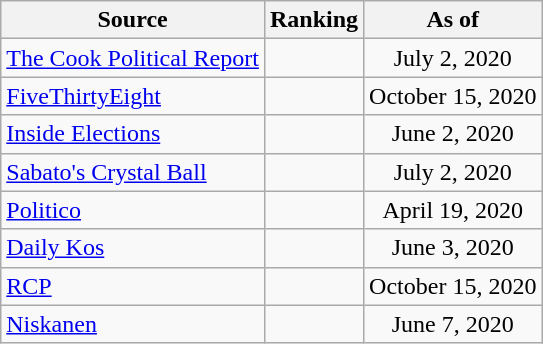<table class="wikitable" style="text-align:center">
<tr>
<th>Source</th>
<th>Ranking</th>
<th>As of</th>
</tr>
<tr>
<td align=left><a href='#'>The Cook Political Report</a></td>
<td></td>
<td>July 2, 2020</td>
</tr>
<tr>
<td align=left><a href='#'>FiveThirtyEight</a></td>
<td></td>
<td>October 15, 2020</td>
</tr>
<tr>
<td align=left><a href='#'>Inside Elections</a></td>
<td></td>
<td>June 2, 2020</td>
</tr>
<tr>
<td align=left><a href='#'>Sabato's Crystal Ball</a></td>
<td></td>
<td>July 2, 2020</td>
</tr>
<tr>
<td align="left"><a href='#'>Politico</a></td>
<td></td>
<td>April 19, 2020</td>
</tr>
<tr>
<td align="left"><a href='#'>Daily Kos</a></td>
<td></td>
<td>June 3, 2020</td>
</tr>
<tr>
<td align="left"><a href='#'>RCP</a></td>
<td></td>
<td>October 15, 2020</td>
</tr>
<tr>
<td align="left"><a href='#'>Niskanen</a></td>
<td></td>
<td>June 7, 2020</td>
</tr>
</table>
